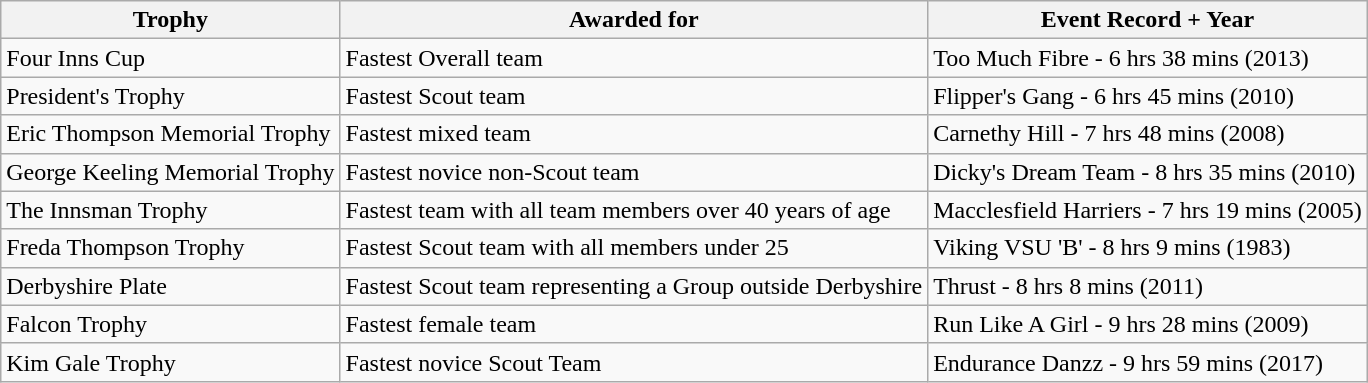<table class="wikitable">
<tr>
<th>Trophy</th>
<th>Awarded for</th>
<th>Event Record + Year</th>
</tr>
<tr>
<td>Four Inns Cup</td>
<td>Fastest Overall team</td>
<td>Too Much Fibre - 6 hrs 38 mins (2013)</td>
</tr>
<tr>
<td>President's Trophy</td>
<td>Fastest Scout team</td>
<td>Flipper's Gang - 6 hrs 45 mins (2010)</td>
</tr>
<tr>
<td>Eric Thompson Memorial Trophy</td>
<td>Fastest mixed team</td>
<td>Carnethy Hill - 7 hrs 48 mins (2008)</td>
</tr>
<tr>
<td>George Keeling Memorial Trophy</td>
<td>Fastest novice non-Scout team</td>
<td>Dicky's Dream Team - 8 hrs 35 mins (2010)</td>
</tr>
<tr>
<td>The Innsman Trophy</td>
<td>Fastest team with all team members over 40 years of age</td>
<td>Macclesfield Harriers - 7 hrs 19 mins (2005)</td>
</tr>
<tr>
<td>Freda Thompson Trophy</td>
<td>Fastest Scout team with all members under 25</td>
<td>Viking VSU 'B' - 8 hrs 9 mins (1983)</td>
</tr>
<tr>
<td>Derbyshire Plate</td>
<td>Fastest Scout team representing a Group outside Derbyshire</td>
<td>Thrust - 8 hrs 8 mins (2011)</td>
</tr>
<tr>
<td>Falcon Trophy</td>
<td>Fastest female team</td>
<td>Run Like A Girl - 9 hrs 28 mins (2009)</td>
</tr>
<tr>
<td>Kim Gale Trophy</td>
<td>Fastest novice Scout Team</td>
<td>Endurance Danzz - 9 hrs 59 mins (2017)</td>
</tr>
</table>
